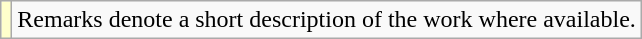<table class="wikitable">
<tr>
<td style="background:#FFFFCC;"></td>
<td>Remarks denote a short description of the work where available.</td>
</tr>
</table>
